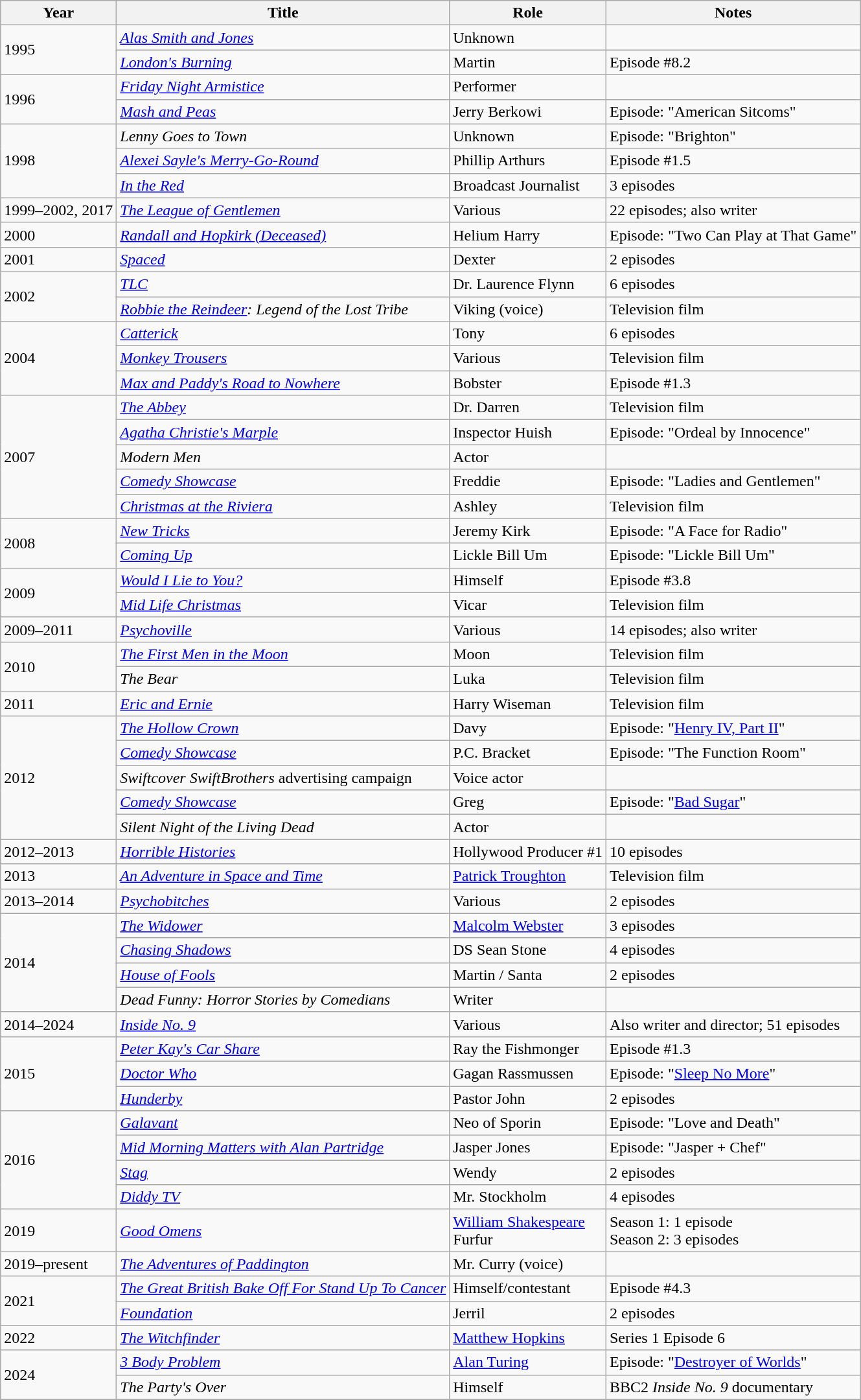<table class="wikitable sortable">
<tr>
<th>Year</th>
<th>Title</th>
<th>Role</th>
<th>Notes</th>
</tr>
<tr>
<td rowspan="2">1995</td>
<td><em><a href='#'>Alas Smith and Jones</a></em></td>
<td>Unknown</td>
<td></td>
</tr>
<tr>
<td><em><a href='#'>London's Burning</a></em></td>
<td>Martin</td>
<td>Episode #8.2</td>
</tr>
<tr>
<td rowspan="2">1996</td>
<td><em><a href='#'>Friday Night Armistice</a></em></td>
<td>Performer</td>
<td></td>
</tr>
<tr>
<td><em><a href='#'>Mash and Peas</a></em></td>
<td>Jerry Berkowi</td>
<td>Episode: "American Sitcoms"</td>
</tr>
<tr>
<td rowspan="3">1998</td>
<td><em>Lenny Goes to Town</em></td>
<td>Unknown</td>
<td>Episode: "Brighton"</td>
</tr>
<tr>
<td><em><a href='#'>Alexei Sayle's Merry-Go-Round</a></em></td>
<td>Phillip Arthurs</td>
<td>Episode #1.5</td>
</tr>
<tr>
<td><em><a href='#'>In the Red</a></em></td>
<td>Broadcast Journalist</td>
<td>3 episodes</td>
</tr>
<tr>
<td>1999–2002, 2017</td>
<td><em><a href='#'>The League of Gentlemen</a></em></td>
<td>Various</td>
<td>22 episodes; also writer</td>
</tr>
<tr>
<td>2000</td>
<td><em><a href='#'>Randall and Hopkirk (Deceased)</a></em></td>
<td>Helium Harry</td>
<td>Episode: "Two Can Play at That Game"</td>
</tr>
<tr>
<td>2001</td>
<td><em><a href='#'>Spaced</a></em></td>
<td>Dexter</td>
<td>2 episodes</td>
</tr>
<tr>
<td rowspan="2">2002</td>
<td><em><a href='#'>TLC</a></em></td>
<td>Dr. Laurence Flynn</td>
<td>6 episodes</td>
</tr>
<tr>
<td><em><a href='#'>Robbie the Reindeer</a>: Legend of the Lost Tribe</em></td>
<td>Viking (voice)</td>
<td>Television film</td>
</tr>
<tr>
<td rowspan="3">2004</td>
<td><em><a href='#'>Catterick</a></em></td>
<td>Tony</td>
<td>6 episodes</td>
</tr>
<tr>
<td><em><a href='#'>Monkey Trousers</a></em></td>
<td>Various</td>
<td>Television film</td>
</tr>
<tr>
<td><em><a href='#'>Max and Paddy's Road to Nowhere</a></em></td>
<td>Bobster</td>
<td>Episode #1.3</td>
</tr>
<tr>
<td rowspan="5">2007</td>
<td><em><a href='#'>The Abbey</a></em></td>
<td>Dr. Darren</td>
<td>Television film</td>
</tr>
<tr>
<td><em><a href='#'>Agatha Christie's Marple</a></em></td>
<td>Inspector Huish</td>
<td>Episode: "Ordeal by Innocence"</td>
</tr>
<tr>
<td><em>Modern Men</em></td>
<td>Actor</td>
<td></td>
</tr>
<tr>
<td><em><a href='#'>Comedy Showcase</a></em></td>
<td>Freddie</td>
<td>Episode: "Ladies and Gentlemen"</td>
</tr>
<tr>
<td><em><a href='#'>Christmas at the Riviera</a></em></td>
<td>Ashley</td>
<td>Television film</td>
</tr>
<tr>
<td rowspan="2">2008</td>
<td><em><a href='#'>New Tricks</a></em></td>
<td>Jeremy Kirk</td>
<td>Episode: "A Face for Radio"</td>
</tr>
<tr>
<td><em><a href='#'>Coming Up</a></em></td>
<td>Lickle Bill Um</td>
<td>Episode: "Lickle Bill Um"</td>
</tr>
<tr>
<td rowspan="2">2009</td>
<td><em><a href='#'>Would I Lie to You?</a></em></td>
<td>Himself</td>
<td>Episode #3.8</td>
</tr>
<tr>
<td><em><a href='#'>Mid Life Christmas</a></em></td>
<td>Vicar</td>
<td>Television film</td>
</tr>
<tr>
<td>2009–2011</td>
<td><em><a href='#'>Psychoville</a></em></td>
<td>Various</td>
<td>14 episodes; also writer</td>
</tr>
<tr>
<td rowspan="2">2010</td>
<td><em><a href='#'>The First Men in the Moon</a></em></td>
<td>Moon</td>
<td>Television film</td>
</tr>
<tr>
<td><em>The Bear</em></td>
<td>Luka</td>
<td>Television film</td>
</tr>
<tr>
<td>2011</td>
<td><em><a href='#'>Eric and Ernie</a></em></td>
<td>Harry Wiseman</td>
<td>Television film</td>
</tr>
<tr>
<td rowspan="5">2012</td>
<td><em><a href='#'>The Hollow Crown</a></em></td>
<td>Davy</td>
<td>Episode: "<a href='#'>Henry IV, Part II</a>"</td>
</tr>
<tr>
<td><em><a href='#'>Comedy Showcase</a></em></td>
<td>P.C. Bracket</td>
<td>Episode: "The Function Room"</td>
</tr>
<tr>
<td><em>Swiftcover SwiftBrothers</em> advertising campaign</td>
<td>Voice actor</td>
<td></td>
</tr>
<tr>
<td><em><a href='#'>Comedy Showcase</a></em></td>
<td>Greg</td>
<td>Episode: "<a href='#'>Bad Sugar</a>"</td>
</tr>
<tr>
<td><em>Silent Night of the Living Dead</em></td>
<td>Actor</td>
<td></td>
</tr>
<tr>
<td>2012–2013</td>
<td><em><a href='#'>Horrible Histories</a></em></td>
<td>Hollywood Producer #1</td>
<td>10 episodes</td>
</tr>
<tr>
<td>2013</td>
<td><em><a href='#'>An Adventure in Space and Time</a></em></td>
<td><a href='#'>Patrick Troughton</a></td>
<td>Television film</td>
</tr>
<tr>
<td>2013–2014</td>
<td><em><a href='#'>Psychobitches</a></em></td>
<td>Various</td>
<td>2 episodes</td>
</tr>
<tr>
<td rowspan="4">2014</td>
<td><em><a href='#'>The Widower</a></em></td>
<td><a href='#'>Malcolm Webster</a></td>
<td>3 episodes</td>
</tr>
<tr>
<td><em><a href='#'>Chasing Shadows</a></em></td>
<td>DS Sean Stone</td>
<td>4 episodes</td>
</tr>
<tr>
<td><em><a href='#'>House of Fools</a></em></td>
<td>Martin / Santa</td>
<td>2 episodes</td>
</tr>
<tr>
<td><em>Dead Funny: Horror Stories by Comedians</em></td>
<td>Writer</td>
<td></td>
</tr>
<tr>
<td>2014–2024</td>
<td><em><a href='#'>Inside No. 9</a></em></td>
<td>Various</td>
<td>Also writer and director; 51 episodes</td>
</tr>
<tr>
<td rowspan="3">2015</td>
<td><em><a href='#'>Peter Kay's Car Share</a></em></td>
<td>Ray the Fishmonger</td>
<td>Episode #1.3</td>
</tr>
<tr>
<td><em><a href='#'>Doctor Who</a></em></td>
<td>Gagan Rassmussen</td>
<td>Episode: "<a href='#'>Sleep No More</a>"</td>
</tr>
<tr>
<td><em><a href='#'>Hunderby</a></em></td>
<td>Pastor John</td>
<td>2 episodes</td>
</tr>
<tr>
<td rowspan="4">2016</td>
<td><em><a href='#'>Galavant</a></em></td>
<td>Neo of Sporin</td>
<td>Episode: "Love and Death"</td>
</tr>
<tr>
<td><em><a href='#'>Mid Morning Matters with Alan Partridge</a></em></td>
<td>Jasper Jones</td>
<td>Episode: "Jasper + Chef"</td>
</tr>
<tr>
<td><em><a href='#'>Stag</a></em></td>
<td>Wendy</td>
<td>2 episodes</td>
</tr>
<tr>
<td><em><a href='#'>Diddy TV</a></em></td>
<td>Mr. Stockholm</td>
<td>4 episodes</td>
</tr>
<tr>
<td>2019</td>
<td><em><a href='#'>Good Omens</a></em></td>
<td><a href='#'>William Shakespeare</a><br>Furfur</td>
<td>Season 1: 1 episode<br>Season 2: 3 episodes</td>
</tr>
<tr>
<td>2019–present</td>
<td><em><a href='#'>The Adventures of Paddington</a></em></td>
<td>Mr. Curry (voice)</td>
<td></td>
</tr>
<tr>
<td rowspan="2">2021</td>
<td><em><a href='#'>The Great British Bake Off For Stand Up To Cancer</a></em></td>
<td>Himself/contestant</td>
<td>Episode #4.3</td>
</tr>
<tr>
<td><em><a href='#'>Foundation</a></em></td>
<td>Jerril</td>
<td>2 episodes</td>
</tr>
<tr>
<td>2022</td>
<td><em><a href='#'>The Witchfinder</a></em></td>
<td><a href='#'>Matthew Hopkins</a></td>
<td>Series 1 Episode 6</td>
</tr>
<tr>
<td rowspan="2">2024</td>
<td><em><a href='#'>3 Body Problem</a></em></td>
<td><a href='#'>Alan Turing</a></td>
<td>Episode: "<a href='#'>Destroyer of Worlds</a>"</td>
</tr>
<tr>
<td><em>The Party's Over</em></td>
<td>Himself</td>
<td>BBC2 <em>Inside No. 9</em> documentary</td>
</tr>
<tr>
</tr>
</table>
